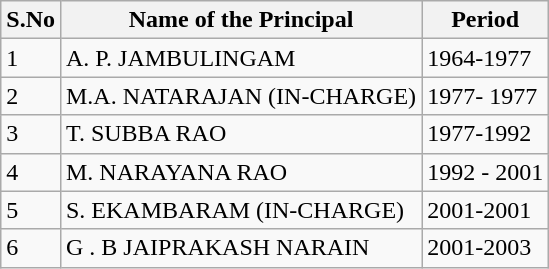<table class="wikitable">
<tr>
<th>S.No</th>
<th>Name of the Principal</th>
<th>Period</th>
</tr>
<tr>
<td>1</td>
<td>A. P. JAMBULINGAM</td>
<td>1964-1977</td>
</tr>
<tr>
<td>2</td>
<td>M.A. NATARAJAN (IN-CHARGE)</td>
<td>1977- 1977</td>
</tr>
<tr>
<td>3</td>
<td>T. SUBBA RAO</td>
<td>1977-1992</td>
</tr>
<tr>
<td>4</td>
<td>M. NARAYANA RAO</td>
<td>1992 - 2001</td>
</tr>
<tr>
<td>5</td>
<td>S. EKAMBARAM (IN-CHARGE)</td>
<td>2001-2001</td>
</tr>
<tr>
<td>6</td>
<td>G . B JAIPRAKASH NARAIN</td>
<td>2001-2003</td>
</tr>
</table>
